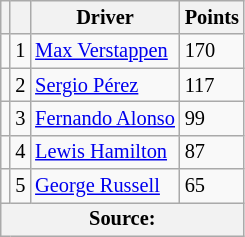<table class="wikitable" style="font-size: 85%;">
<tr>
<th scope="col"></th>
<th scope="col"></th>
<th scope="col">Driver</th>
<th scope="col">Points</th>
</tr>
<tr>
<td align="left"></td>
<td align="center">1</td>
<td> <a href='#'>Max Verstappen</a></td>
<td align="left">170</td>
</tr>
<tr>
<td align="left"></td>
<td align="center">2</td>
<td> <a href='#'>Sergio Pérez</a></td>
<td align="left">117</td>
</tr>
<tr>
<td align="left"></td>
<td align="center">3</td>
<td> <a href='#'>Fernando Alonso</a></td>
<td align="left">99</td>
</tr>
<tr>
<td align="left"></td>
<td align="center">4</td>
<td> <a href='#'>Lewis Hamilton</a></td>
<td align="left">87</td>
</tr>
<tr>
<td align="left"></td>
<td align="center">5</td>
<td> <a href='#'>George Russell</a></td>
<td align="left">65</td>
</tr>
<tr>
<th colspan=4>Source:</th>
</tr>
</table>
